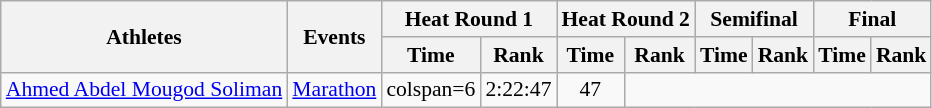<table class=wikitable style=font-size:90%>
<tr>
<th rowspan=2>Athletes</th>
<th rowspan=2>Events</th>
<th colspan=2>Heat Round 1</th>
<th colspan=2>Heat Round 2</th>
<th colspan=2>Semifinal</th>
<th colspan=2>Final</th>
</tr>
<tr>
<th>Time</th>
<th>Rank</th>
<th>Time</th>
<th>Rank</th>
<th>Time</th>
<th>Rank</th>
<th>Time</th>
<th>Rank</th>
</tr>
<tr>
<td><a href='#'>Ahmed Abdel Mougod Soliman</a></td>
<td><a href='#'>Marathon</a></td>
<td>colspan=6</td>
<td align=center>2:22:47</td>
<td align=center>47</td>
</tr>
</table>
